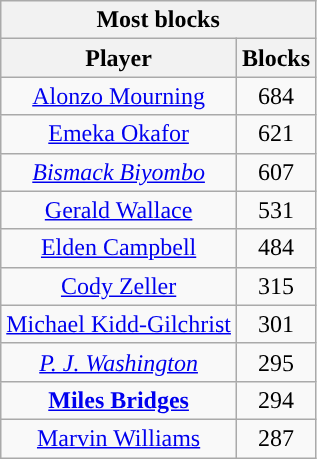<table class="wikitable sortable" style="text-align:center">
<tr>
<th colspan="2" style="text-align:center; ">Most blocks</th>
</tr>
<tr>
<th style="text-align:center; ">Player</th>
<th style="text-align:center; ">Blocks</th>
</tr>
<tr>
<td><a href='#'>Alonzo Mourning</a></td>
<td>684</td>
</tr>
<tr>
<td><a href='#'>Emeka Okafor</a></td>
<td>621</td>
</tr>
<tr>
<td><em><a href='#'>Bismack Biyombo</a></em></td>
<td>607</td>
</tr>
<tr>
<td><a href='#'>Gerald Wallace</a></td>
<td>531</td>
</tr>
<tr>
<td><a href='#'>Elden Campbell</a></td>
<td>484</td>
</tr>
<tr>
<td><a href='#'>Cody Zeller</a></td>
<td>315</td>
</tr>
<tr>
<td><a href='#'>Michael Kidd-Gilchrist</a></td>
<td>301</td>
</tr>
<tr>
<td><em><a href='#'>P. J. Washington</a></em></td>
<td>295</td>
</tr>
<tr>
<td><strong><a href='#'>Miles Bridges</a></strong></td>
<td>294</td>
</tr>
<tr>
<td><a href='#'>Marvin Williams</a></td>
<td>287</td>
</tr>
</table>
